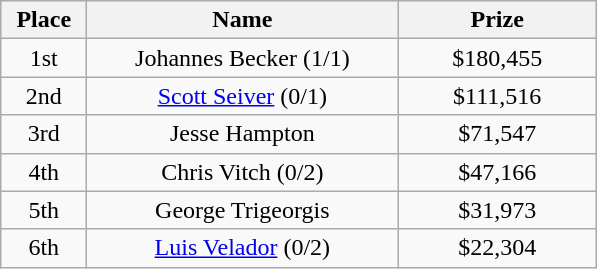<table class="wikitable">
<tr>
<th width="50">Place</th>
<th width="200">Name</th>
<th width="125">Prize</th>
</tr>
<tr>
<td align = "center">1st</td>
<td align = "center">Johannes Becker (1/1)</td>
<td align = "center">$180,455</td>
</tr>
<tr>
<td align = "center">2nd</td>
<td align = "center"><a href='#'>Scott Seiver</a> (0/1)</td>
<td align = "center">$111,516</td>
</tr>
<tr>
<td align = "center">3rd</td>
<td align = "center">Jesse Hampton</td>
<td align = "center">$71,547</td>
</tr>
<tr>
<td align = "center">4th</td>
<td align = "center">Chris Vitch (0/2)</td>
<td align = "center">$47,166</td>
</tr>
<tr>
<td align = "center">5th</td>
<td align = "center">George Trigeorgis</td>
<td align = "center">$31,973</td>
</tr>
<tr>
<td align = "center">6th</td>
<td align = "center"><a href='#'>Luis Velador</a> (0/2)</td>
<td align = "center">$22,304</td>
</tr>
</table>
